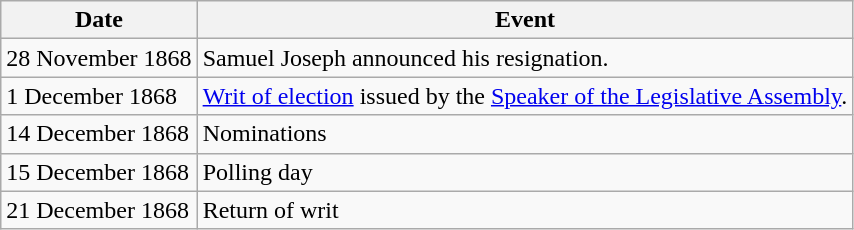<table class="wikitable">
<tr>
<th>Date</th>
<th>Event</th>
</tr>
<tr>
<td>28 November 1868</td>
<td>Samuel Joseph announced his resignation.</td>
</tr>
<tr>
<td>1 December 1868</td>
<td><a href='#'>Writ of election</a> issued by the <a href='#'>Speaker of the Legislative Assembly</a>.</td>
</tr>
<tr>
<td>14 December 1868</td>
<td>Nominations</td>
</tr>
<tr>
<td>15 December 1868</td>
<td>Polling day</td>
</tr>
<tr>
<td>21 December 1868</td>
<td>Return of writ</td>
</tr>
</table>
